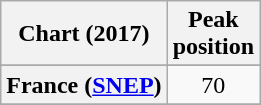<table class="wikitable sortable plainrowheaders" style="text-align:center;">
<tr>
<th>Chart (2017)</th>
<th>Peak<br>position</th>
</tr>
<tr>
</tr>
<tr>
</tr>
<tr>
<th scope="row">France (<a href='#'>SNEP</a>)</th>
<td>70</td>
</tr>
<tr>
</tr>
<tr>
</tr>
<tr>
</tr>
<tr>
</tr>
<tr>
</tr>
<tr>
</tr>
<tr>
</tr>
</table>
